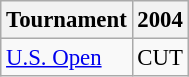<table class="wikitable" style="font-size:95%;text-align:center;">
<tr>
<th>Tournament</th>
<th>2004</th>
</tr>
<tr>
<td align=left><a href='#'>U.S. Open</a></td>
<td>CUT</td>
</tr>
</table>
